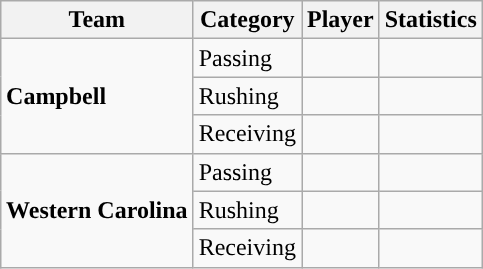<table class="wikitable" style="float: right;">
<tr>
<th>Team</th>
<th>Category</th>
<th>Player</th>
<th>Statistics</th>
</tr>
<tr>
<td rowspan=3><strong>Campbell</strong></td>
<td>Passing</td>
<td></td>
<td></td>
</tr>
<tr>
<td>Rushing</td>
<td></td>
<td></td>
</tr>
<tr>
<td>Receiving</td>
<td></td>
<td></td>
</tr>
<tr>
<td rowspan=3><strong>Western Carolina</strong></td>
<td>Passing</td>
<td></td>
<td></td>
</tr>
<tr>
<td>Rushing</td>
<td></td>
<td></td>
</tr>
<tr>
<td>Receiving</td>
<td></td>
<td></td>
</tr>
</table>
